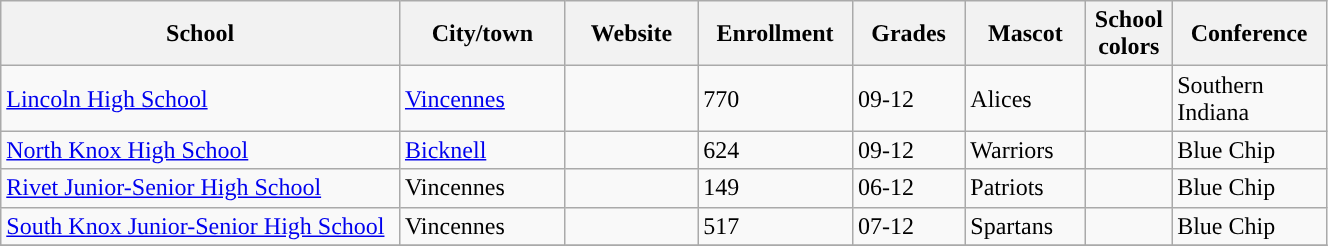<table class="wikitable sortable" width="70%">
<tr>
<th width="20%">School</th>
<th width="08%">City/town</th>
<th width="06%">Website</th>
<th width="04%">Enrollment</th>
<th width="04%">Grades</th>
<th width="04%">Mascot</th>
<th width=01%>School colors</th>
<th width="04%">Conference</th>
</tr>
<tr>
<td><a href='#'>Lincoln High School</a></td>
<td><a href='#'>Vincennes</a></td>
<td></td>
<td>770</td>
<td>09-12</td>
<td>Alices</td>
<td>  </td>
<td>Southern Indiana</td>
</tr>
<tr>
<td><a href='#'>North Knox High School</a></td>
<td><a href='#'>Bicknell</a></td>
<td></td>
<td>624</td>
<td>09-12</td>
<td>Warriors</td>
<td>  </td>
<td>Blue Chip</td>
</tr>
<tr>
<td><a href='#'>Rivet Junior-Senior High School</a></td>
<td>Vincennes</td>
<td></td>
<td>149</td>
<td>06-12</td>
<td>Patriots</td>
<td>  </td>
<td>Blue Chip</td>
</tr>
<tr>
<td><a href='#'>South Knox Junior-Senior High School</a></td>
<td>Vincennes</td>
<td></td>
<td>517</td>
<td>07-12</td>
<td>Spartans</td>
<td>  </td>
<td>Blue Chip</td>
</tr>
<tr>
</tr>
</table>
